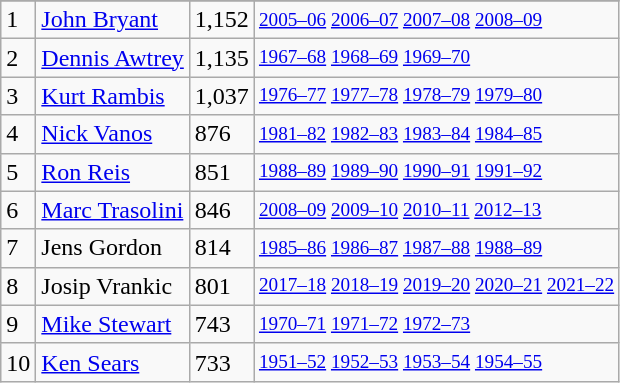<table class="wikitable">
<tr>
</tr>
<tr>
<td>1</td>
<td><a href='#'>John Bryant</a></td>
<td>1,152</td>
<td style="font-size:80%;"><a href='#'>2005–06</a> <a href='#'>2006–07</a> <a href='#'>2007–08</a> <a href='#'>2008–09</a></td>
</tr>
<tr>
<td>2</td>
<td><a href='#'>Dennis Awtrey</a></td>
<td>1,135</td>
<td style="font-size:80%;"><a href='#'>1967–68</a> <a href='#'>1968–69</a> <a href='#'>1969–70</a></td>
</tr>
<tr>
<td>3</td>
<td><a href='#'>Kurt Rambis</a></td>
<td>1,037</td>
<td style="font-size:80%;"><a href='#'>1976–77</a> <a href='#'>1977–78</a> <a href='#'>1978–79</a> <a href='#'>1979–80</a></td>
</tr>
<tr>
<td>4</td>
<td><a href='#'>Nick Vanos</a></td>
<td>876</td>
<td style="font-size:80%;"><a href='#'>1981–82</a> <a href='#'>1982–83</a> <a href='#'>1983–84</a> <a href='#'>1984–85</a></td>
</tr>
<tr>
<td>5</td>
<td><a href='#'>Ron Reis</a></td>
<td>851</td>
<td style="font-size:80%;"><a href='#'>1988–89</a> <a href='#'>1989–90</a> <a href='#'>1990–91</a> <a href='#'>1991–92</a></td>
</tr>
<tr>
<td>6</td>
<td><a href='#'>Marc Trasolini</a></td>
<td>846</td>
<td style="font-size:80%;"><a href='#'>2008–09</a> <a href='#'>2009–10</a> <a href='#'>2010–11</a> <a href='#'>2012–13</a></td>
</tr>
<tr>
<td>7</td>
<td>Jens Gordon</td>
<td>814</td>
<td style="font-size:80%;"><a href='#'>1985–86</a> <a href='#'>1986–87</a> <a href='#'>1987–88</a> <a href='#'>1988–89</a></td>
</tr>
<tr>
<td>8</td>
<td>Josip Vrankic</td>
<td>801</td>
<td style="font-size:80%;"><a href='#'>2017–18</a> <a href='#'>2018–19</a> <a href='#'>2019–20</a> <a href='#'>2020–21</a> <a href='#'>2021–22</a></td>
</tr>
<tr>
<td>9</td>
<td><a href='#'>Mike Stewart</a></td>
<td>743</td>
<td style="font-size:80%;"><a href='#'>1970–71</a> <a href='#'>1971–72</a> <a href='#'>1972–73</a></td>
</tr>
<tr>
<td>10</td>
<td><a href='#'>Ken Sears</a></td>
<td>733</td>
<td style="font-size:80%;"><a href='#'>1951–52</a> <a href='#'>1952–53</a> <a href='#'>1953–54</a> <a href='#'>1954–55</a></td>
</tr>
</table>
